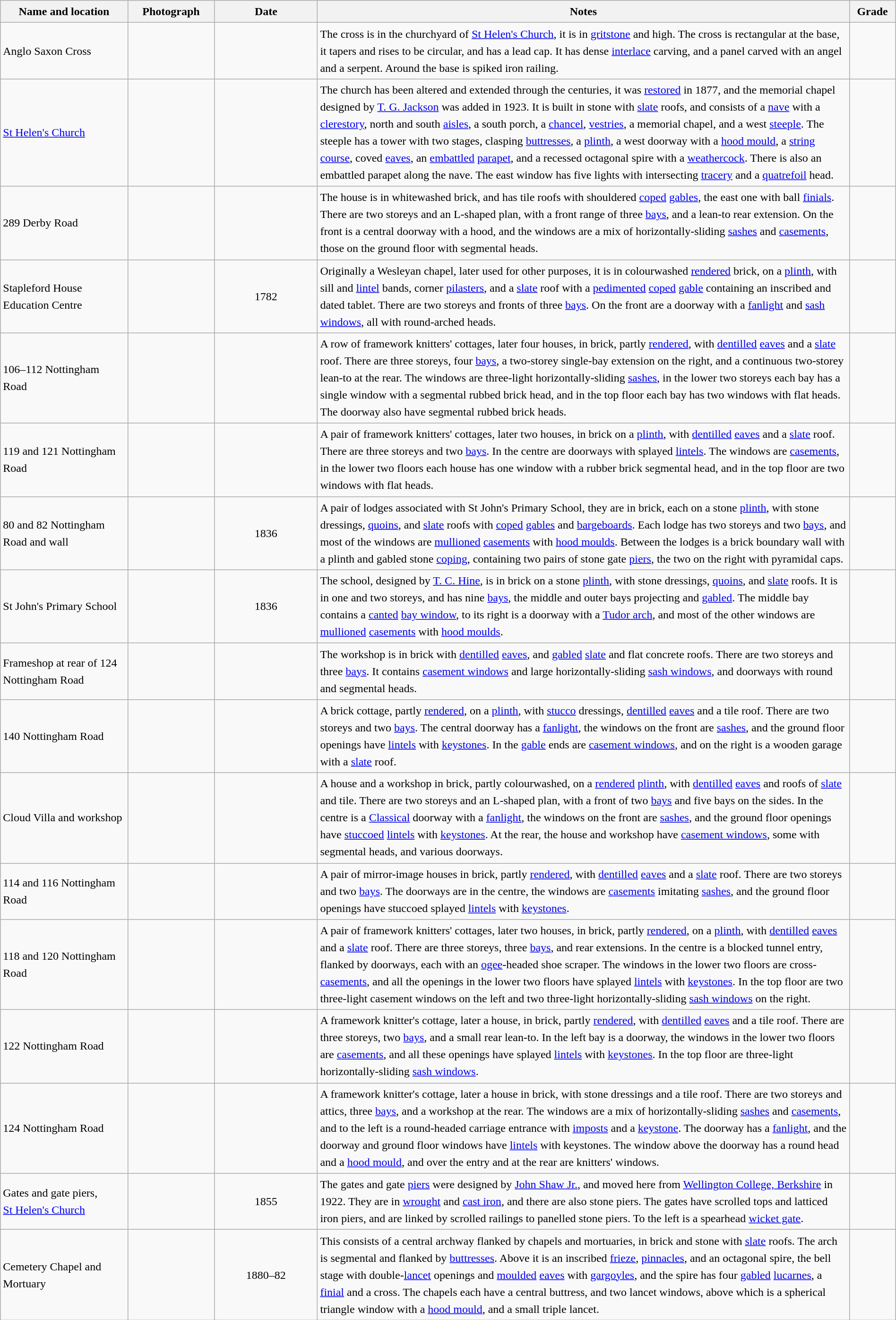<table class="wikitable sortable plainrowheaders" style="width:100%; border:0px; text-align:left; line-height:150%">
<tr>
<th scope="col"  style="width:150px">Name and location</th>
<th scope="col"  style="width:100px" class="unsortable">Photograph</th>
<th scope="col"  style="width:120px">Date</th>
<th scope="col"  style="width:650px" class="unsortable">Notes</th>
<th scope="col"  style="width:50px">Grade</th>
</tr>
<tr>
<td>Anglo Saxon Cross<br><small></small></td>
<td></td>
<td align="center"></td>
<td>The cross is in the churchyard of <a href='#'>St Helen's Church</a>, it is in <a href='#'>gritstone</a> and  high.  The cross is rectangular at the base, it tapers  and rises to be circular, and has a lead cap.  It has dense <a href='#'>interlace</a> carving, and a panel carved with an angel and a serpent.  Around the base is spiked iron railing.</td>
<td align="center" ></td>
</tr>
<tr>
<td><a href='#'>St Helen's Church</a><br><small></small></td>
<td></td>
<td align="center"></td>
<td>The church has been altered and extended through the centuries, it was <a href='#'>restored</a> in 1877, and the memorial chapel designed by <a href='#'>T. G. Jackson</a> was added in 1923.  It is built in stone with <a href='#'>slate</a> roofs, and consists of a <a href='#'>nave</a> with a <a href='#'>clerestory</a>, north and south <a href='#'>aisles</a>, a south porch, a <a href='#'>chancel</a>, <a href='#'>vestries</a>, a memorial chapel, and a west <a href='#'>steeple</a>.  The steeple has a tower with two stages, clasping <a href='#'>buttresses</a>, a <a href='#'>plinth</a>, a west doorway with a <a href='#'>hood mould</a>, a <a href='#'>string course</a>, coved <a href='#'>eaves</a>, an <a href='#'>embattled</a> <a href='#'>parapet</a>, and a recessed octagonal spire with a <a href='#'>weathercock</a>.  There is also an embattled parapet along the nave.  The east window has five lights with intersecting <a href='#'>tracery</a> and a <a href='#'>quatrefoil</a> head.</td>
<td align="center" ></td>
</tr>
<tr>
<td>289 Derby Road<br><small></small></td>
<td></td>
<td align="center"></td>
<td>The house is in whitewashed brick, and has tile roofs with shouldered <a href='#'>coped</a> <a href='#'>gables</a>, the east one with ball <a href='#'>finials</a>.  There are two storeys and an L-shaped plan, with a front range of three <a href='#'>bays</a>, and a lean-to rear extension.  On the front is a central doorway with a hood, and the windows are a mix of horizontally-sliding <a href='#'>sashes</a> and <a href='#'>casements</a>, those on the ground floor with segmental heads.</td>
<td align="center" ></td>
</tr>
<tr>
<td>Stapleford House Education Centre<br><small></small></td>
<td></td>
<td align="center">1782</td>
<td>Originally a Wesleyan chapel, later used for other purposes, it is in colourwashed <a href='#'>rendered</a> brick, on a <a href='#'>plinth</a>, with sill and <a href='#'>lintel</a> bands, corner <a href='#'>pilasters</a>, and a <a href='#'>slate</a> roof with a <a href='#'>pedimented</a> <a href='#'>coped</a> <a href='#'>gable</a> containing an inscribed and dated tablet.  There are two storeys and fronts of three <a href='#'>bays</a>.  On the front are a doorway with a <a href='#'>fanlight</a> and <a href='#'>sash windows</a>, all with round-arched heads.</td>
<td align="center" ></td>
</tr>
<tr>
<td>106–112 Nottingham Road<br><small></small></td>
<td></td>
<td align="center"></td>
<td>A row of framework knitters' cottages, later four houses, in brick, partly <a href='#'>rendered</a>, with <a href='#'>dentilled</a> <a href='#'>eaves</a> and a <a href='#'>slate</a> roof.  There are three storeys, four <a href='#'>bays</a>, a two-storey single-bay extension on the right, and a continuous two-storey lean-to at the rear.  The windows are three-light horizontally-sliding <a href='#'>sashes</a>, in the lower two storeys each bay has a single window with a segmental rubbed brick head, and in the top floor each bay has two windows with flat heads.  The doorway also have segmental rubbed brick heads.</td>
<td align="center" ></td>
</tr>
<tr>
<td>119 and 121 Nottingham Road<br><small></small></td>
<td></td>
<td align="center"></td>
<td>A pair of framework knitters' cottages, later two houses, in brick on a <a href='#'>plinth</a>, with <a href='#'>dentilled</a> <a href='#'>eaves</a> and a <a href='#'>slate</a> roof.  There are three storeys and two <a href='#'>bays</a>.  In the centre are doorways with splayed <a href='#'>lintels</a>.  The windows are <a href='#'>casements</a>, in the lower two floors each house has one window with a rubber brick segmental head, and in the top floor are two windows with flat heads.</td>
<td align="center" ></td>
</tr>
<tr>
<td>80 and 82 Nottingham Road and wall<br><small></small></td>
<td></td>
<td align="center">1836</td>
<td>A pair of lodges associated with St John's Primary School, they are in brick, each on a stone <a href='#'>plinth</a>, with stone dressings,  <a href='#'>quoins</a>, and <a href='#'>slate</a> roofs with <a href='#'>coped</a> <a href='#'>gables</a> and <a href='#'>bargeboards</a>.  Each lodge has two storeys and two <a href='#'>bays</a>, and most of the windows are <a href='#'>mullioned</a> <a href='#'>casements</a> with <a href='#'>hood moulds</a>.  Between the lodges is a brick boundary wall with a plinth and gabled stone <a href='#'>coping</a>, containing two pairs of stone gate <a href='#'>piers</a>, the two on the right with pyramidal caps.</td>
<td align="center" ></td>
</tr>
<tr>
<td>St John's Primary School<br><small></small></td>
<td></td>
<td align="center">1836</td>
<td>The school, designed by <a href='#'>T. C. Hine</a>, is in brick on a stone <a href='#'>plinth</a>, with stone dressings, <a href='#'>quoins</a>, and <a href='#'>slate</a> roofs.  It is in one and two storeys, and has nine <a href='#'>bays</a>, the middle and outer bays projecting and <a href='#'>gabled</a>.  The middle bay contains a <a href='#'>canted</a> <a href='#'>bay window</a>, to its right is a doorway with a <a href='#'>Tudor arch</a>, and most of the other windows are <a href='#'>mullioned</a> <a href='#'>casements</a> with <a href='#'>hood moulds</a>.</td>
<td align="center" ></td>
</tr>
<tr>
<td>Frameshop at rear of 124 Nottingham Road<br><small></small></td>
<td></td>
<td align="center"></td>
<td>The workshop is in brick with <a href='#'>dentilled</a> <a href='#'>eaves</a>, and  <a href='#'>gabled</a> <a href='#'>slate</a> and flat concrete roofs.  There are two storeys and three <a href='#'>bays</a>.  It contains <a href='#'>casement windows</a> and large horizontally-sliding <a href='#'>sash windows</a>, and doorways with round and segmental heads.</td>
<td align="center" ></td>
</tr>
<tr>
<td>140 Nottingham Road<br><small></small></td>
<td></td>
<td align="center"></td>
<td>A brick cottage, partly <a href='#'>rendered</a>, on a <a href='#'>plinth</a>, with <a href='#'>stucco</a> dressings, <a href='#'>dentilled</a> <a href='#'>eaves</a> and a tile roof.  There are two storeys and two <a href='#'>bays</a>.  The central doorway has a <a href='#'>fanlight</a>, the windows on the front are <a href='#'>sashes</a>, and the ground floor openings have <a href='#'>lintels</a> with <a href='#'>keystones</a>.  In the <a href='#'>gable</a> ends are <a href='#'>casement windows</a>, and on the right is a wooden garage with a <a href='#'>slate</a> roof.</td>
<td align="center" ></td>
</tr>
<tr>
<td>Cloud Villa and workshop<br><small></small></td>
<td></td>
<td align="center"></td>
<td>A house and a workshop in brick, partly colourwashed, on a <a href='#'>rendered</a> <a href='#'>plinth</a>, with <a href='#'>dentilled</a> <a href='#'>eaves</a> and roofs of <a href='#'>slate</a> and tile.  There are two storeys and an L-shaped plan, with a front of two <a href='#'>bays</a> and five bays on the sides.  In the centre is a <a href='#'>Classical</a> doorway with a <a href='#'>fanlight</a>, the windows on the front are <a href='#'>sashes</a>, and the ground floor openings have <a href='#'>stuccoed</a> <a href='#'>lintels</a> with <a href='#'>keystones</a>.  At the rear, the house and workshop have <a href='#'>casement windows</a>, some with segmental heads, and various doorways.</td>
<td align="center" ></td>
</tr>
<tr>
<td>114 and 116 Nottingham Road<br><small></small></td>
<td></td>
<td align="center"></td>
<td>A pair of mirror-image houses in brick, partly <a href='#'>rendered</a>, with <a href='#'>dentilled</a> <a href='#'>eaves</a> and a <a href='#'>slate</a> roof.  There are two storeys and two <a href='#'>bays</a>.  The doorways are in the centre, the windows are <a href='#'>casements</a> imitating <a href='#'>sashes</a>, and the ground floor openings have stuccoed splayed <a href='#'>lintels</a> with <a href='#'>keystones</a>.</td>
<td align="center" ></td>
</tr>
<tr>
<td>118 and 120 Nottingham Road<br><small></small></td>
<td></td>
<td align="center"></td>
<td>A pair of framework knitters' cottages, later two houses, in brick, partly <a href='#'>rendered</a>, on a <a href='#'>plinth</a>, with <a href='#'>dentilled</a> <a href='#'>eaves</a> and a <a href='#'>slate</a> roof.  There are three storeys, three <a href='#'>bays</a>, and rear extensions.  In the centre is a blocked tunnel entry, flanked by doorways, each with an <a href='#'>ogee</a>-headed shoe scraper.  The windows in the lower two floors are cross-<a href='#'>casements</a>, and all the openings in the lower two floors have splayed <a href='#'>lintels</a> with <a href='#'>keystones</a>.  In the top floor are two three-light casement windows on the left and two three-light horizontally-sliding <a href='#'>sash windows</a> on the right.</td>
<td align="center" ></td>
</tr>
<tr>
<td>122 Nottingham Road<br><small></small></td>
<td></td>
<td align="center"></td>
<td>A framework knitter's cottage, later a house, in brick, partly <a href='#'>rendered</a>, with <a href='#'>dentilled</a> <a href='#'>eaves</a> and a tile roof.  There are three storeys, two <a href='#'>bays</a>, and a small rear lean-to.  In the left bay is a doorway, the windows in the lower two floors are <a href='#'>casements</a>, and all these openings have splayed <a href='#'>lintels</a> with <a href='#'>keystones</a>.  In the top floor are three-light horizontally-sliding <a href='#'>sash windows</a>.</td>
<td align="center" ></td>
</tr>
<tr>
<td>124 Nottingham Road<br><small></small></td>
<td></td>
<td align="center"></td>
<td>A framework knitter's cottage, later a house in brick, with stone dressings and a tile roof.  There are two storeys and attics, three <a href='#'>bays</a>, and a workshop at the rear.  The windows are a mix of horizontally-sliding <a href='#'>sashes</a> and <a href='#'>casements</a>, and to the left is a round-headed carriage entrance with <a href='#'>imposts</a> and a <a href='#'>keystone</a>.  The doorway has a <a href='#'>fanlight</a>, and the doorway and ground floor windows have <a href='#'>lintels</a> with keystones.  The window above the doorway has a round head and a <a href='#'>hood mould</a>, and over the entry and at the rear are knitters' windows.</td>
<td align="center" ></td>
</tr>
<tr>
<td>Gates and gate piers,<br><a href='#'>St Helen's Church</a><br><small></small></td>
<td></td>
<td align="center">1855</td>
<td>The gates and gate <a href='#'>piers</a> were designed by <a href='#'>John Shaw Jr.</a>, and moved here from <a href='#'>Wellington College, Berkshire</a> in 1922.  They are in <a href='#'>wrought</a> and <a href='#'>cast iron</a>, and there are also stone piers.  The gates have scrolled tops and latticed iron piers, and are linked by scrolled railings to panelled stone piers.  To the left is a spearhead <a href='#'>wicket gate</a>.</td>
<td align="center" ></td>
</tr>
<tr>
<td>Cemetery Chapel and Mortuary<br><small></small></td>
<td></td>
<td align="center">1880–82</td>
<td>This consists of a central archway flanked by chapels and mortuaries, in brick and stone with <a href='#'>slate</a> roofs.  The arch is segmental and flanked by <a href='#'>buttresses</a>.  Above it is an inscribed <a href='#'>frieze</a>, <a href='#'>pinnacles</a>, and an octagonal spire, the bell stage with double-<a href='#'>lancet</a> openings and <a href='#'>moulded</a> <a href='#'>eaves</a> with <a href='#'>gargoyles</a>, and the spire has four <a href='#'>gabled</a> <a href='#'>lucarnes</a>, a <a href='#'>finial</a> and a cross.  The chapels each have a central buttress, and two lancet windows, above which is a spherical triangle window with a <a href='#'>hood mould</a>, and a small triple lancet.</td>
<td align="center" ></td>
</tr>
<tr>
</tr>
</table>
